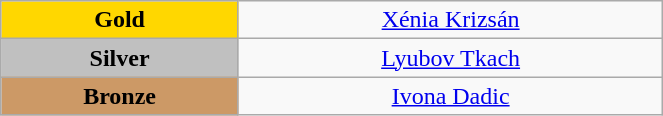<table class="wikitable" style="text-align:center; " width="35%">
<tr>
<td bgcolor="gold"><strong>Gold</strong></td>
<td><a href='#'>Xénia Krizsán</a><br>  <small><em></em></small></td>
</tr>
<tr>
<td bgcolor="silver"><strong>Silver</strong></td>
<td><a href='#'>Lyubov Tkach</a><br>  <small><em></em></small></td>
</tr>
<tr>
<td bgcolor="CC9966"><strong>Bronze</strong></td>
<td><a href='#'>Ivona Dadic</a><br>  <small><em></em></small></td>
</tr>
</table>
